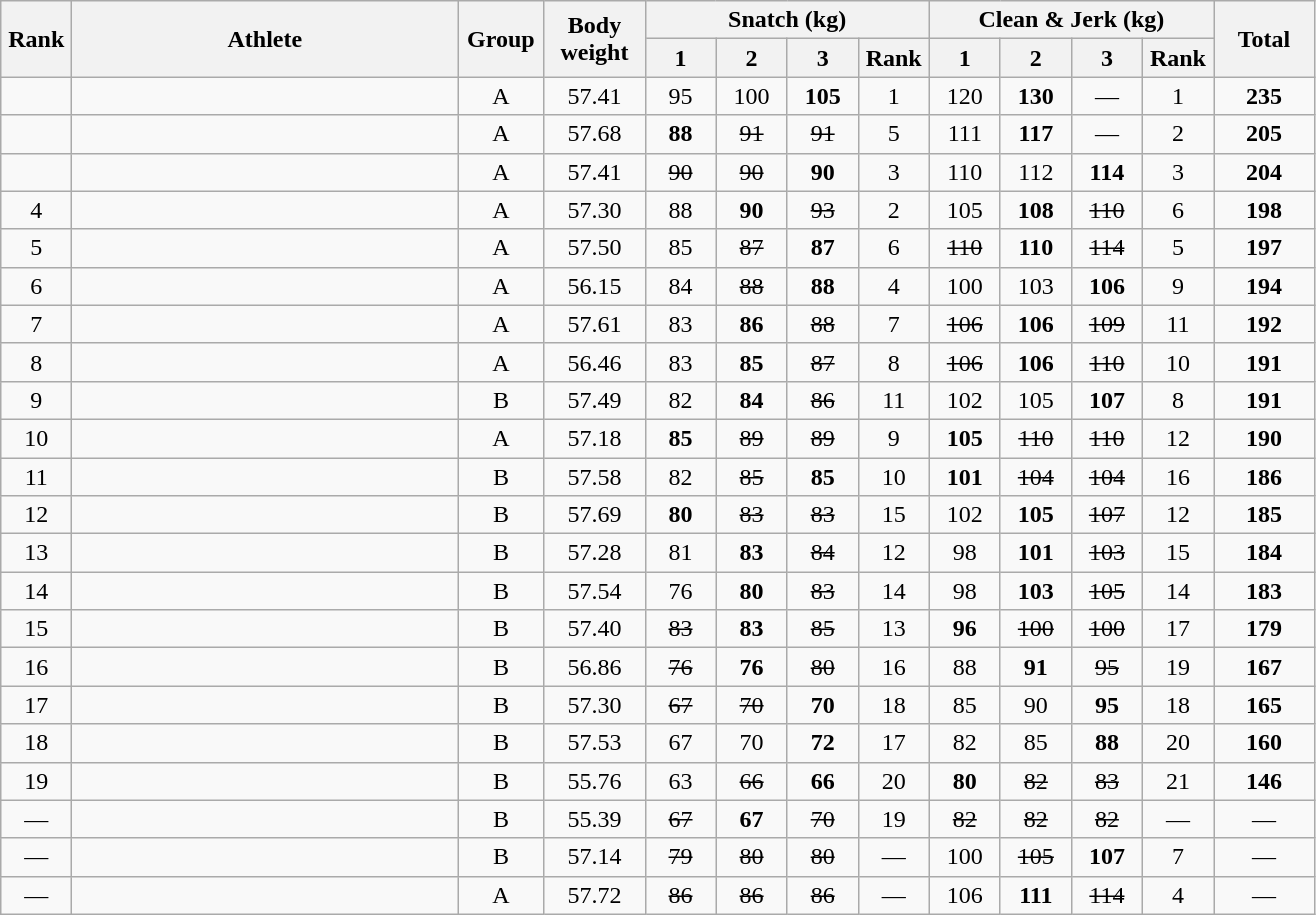<table class = "wikitable" style="text-align:center;">
<tr>
<th rowspan=2 width=40>Rank</th>
<th rowspan=2 width=250>Athlete</th>
<th rowspan=2 width=50>Group</th>
<th rowspan=2 width=60>Body weight</th>
<th colspan=4>Snatch (kg)</th>
<th colspan=4>Clean & Jerk (kg)</th>
<th rowspan=2 width=60>Total</th>
</tr>
<tr>
<th width=40>1</th>
<th width=40>2</th>
<th width=40>3</th>
<th width=40>Rank</th>
<th width=40>1</th>
<th width=40>2</th>
<th width=40>3</th>
<th width=40>Rank</th>
</tr>
<tr>
<td></td>
<td align=left></td>
<td>A</td>
<td>57.41</td>
<td>95</td>
<td>100</td>
<td><strong>105</strong></td>
<td>1</td>
<td>120</td>
<td><strong>130</strong></td>
<td>—</td>
<td>1</td>
<td><strong>235</strong></td>
</tr>
<tr>
<td></td>
<td align=left></td>
<td>A</td>
<td>57.68</td>
<td><strong>88</strong></td>
<td><s>91</s></td>
<td><s>91</s></td>
<td>5</td>
<td>111</td>
<td><strong>117</strong></td>
<td>—</td>
<td>2</td>
<td><strong>205</strong></td>
</tr>
<tr>
<td></td>
<td align=left></td>
<td>A</td>
<td>57.41</td>
<td><s>90</s></td>
<td><s>90</s></td>
<td><strong>90</strong></td>
<td>3</td>
<td>110</td>
<td>112</td>
<td><strong>114</strong></td>
<td>3</td>
<td><strong>204</strong></td>
</tr>
<tr>
<td>4</td>
<td align=left></td>
<td>A</td>
<td>57.30</td>
<td>88</td>
<td><strong>90</strong></td>
<td><s>93</s></td>
<td>2</td>
<td>105</td>
<td><strong>108</strong></td>
<td><s>110</s></td>
<td>6</td>
<td><strong>198</strong></td>
</tr>
<tr>
<td>5</td>
<td align=left></td>
<td>A</td>
<td>57.50</td>
<td>85</td>
<td><s>87</s></td>
<td><strong>87</strong></td>
<td>6</td>
<td><s>110</s></td>
<td><strong>110</strong></td>
<td><s>114</s></td>
<td>5</td>
<td><strong>197</strong></td>
</tr>
<tr>
<td>6</td>
<td align=left></td>
<td>A</td>
<td>56.15</td>
<td>84</td>
<td><s>88</s></td>
<td><strong>88</strong></td>
<td>4</td>
<td>100</td>
<td>103</td>
<td><strong>106</strong></td>
<td>9</td>
<td><strong>194</strong></td>
</tr>
<tr>
<td>7</td>
<td align=left></td>
<td>A</td>
<td>57.61</td>
<td>83</td>
<td><strong>86</strong></td>
<td><s>88</s></td>
<td>7</td>
<td><s>106</s></td>
<td><strong>106</strong></td>
<td><s>109</s></td>
<td>11</td>
<td><strong>192</strong></td>
</tr>
<tr>
<td>8</td>
<td align=left></td>
<td>A</td>
<td>56.46</td>
<td>83</td>
<td><strong>85</strong></td>
<td><s>87</s></td>
<td>8</td>
<td><s>106</s></td>
<td><strong>106</strong></td>
<td><s>110</s></td>
<td>10</td>
<td><strong>191</strong></td>
</tr>
<tr>
<td>9</td>
<td align=left></td>
<td>B</td>
<td>57.49</td>
<td>82</td>
<td><strong>84</strong></td>
<td><s>86</s></td>
<td>11</td>
<td>102</td>
<td>105</td>
<td><strong>107</strong></td>
<td>8</td>
<td><strong>191</strong></td>
</tr>
<tr>
<td>10</td>
<td align=left></td>
<td>A</td>
<td>57.18</td>
<td><strong>85</strong></td>
<td><s>89</s></td>
<td><s>89</s></td>
<td>9</td>
<td><strong>105</strong></td>
<td><s>110</s></td>
<td><s>110</s></td>
<td>12</td>
<td><strong>190</strong></td>
</tr>
<tr>
<td>11</td>
<td align=left></td>
<td>B</td>
<td>57.58</td>
<td>82</td>
<td><s>85</s></td>
<td><strong>85</strong></td>
<td>10</td>
<td><strong>101</strong></td>
<td><s>104</s></td>
<td><s>104</s></td>
<td>16</td>
<td><strong>186</strong></td>
</tr>
<tr>
<td>12</td>
<td align=left></td>
<td>B</td>
<td>57.69</td>
<td><strong>80</strong></td>
<td><s>83</s></td>
<td><s>83</s></td>
<td>15</td>
<td>102</td>
<td><strong>105</strong></td>
<td><s>107</s></td>
<td>12</td>
<td><strong>185</strong></td>
</tr>
<tr>
<td>13</td>
<td align=left></td>
<td>B</td>
<td>57.28</td>
<td>81</td>
<td><strong>83</strong></td>
<td><s>84</s></td>
<td>12</td>
<td>98</td>
<td><strong>101</strong></td>
<td><s>103</s></td>
<td>15</td>
<td><strong>184</strong></td>
</tr>
<tr>
<td>14</td>
<td align=left></td>
<td>B</td>
<td>57.54</td>
<td>76</td>
<td><strong>80</strong></td>
<td><s>83</s></td>
<td>14</td>
<td>98</td>
<td><strong>103</strong></td>
<td><s>105</s></td>
<td>14</td>
<td><strong>183</strong></td>
</tr>
<tr>
<td>15</td>
<td align=left></td>
<td>B</td>
<td>57.40</td>
<td><s>83</s></td>
<td><strong>83</strong></td>
<td><s>85</s></td>
<td>13</td>
<td><strong>96</strong></td>
<td><s>100</s></td>
<td><s>100</s></td>
<td>17</td>
<td><strong>179</strong></td>
</tr>
<tr>
<td>16</td>
<td align=left></td>
<td>B</td>
<td>56.86</td>
<td><s>76</s></td>
<td><strong>76</strong></td>
<td><s>80</s></td>
<td>16</td>
<td>88</td>
<td><strong>91</strong></td>
<td><s>95</s></td>
<td>19</td>
<td><strong>167</strong></td>
</tr>
<tr>
<td>17</td>
<td align=left></td>
<td>B</td>
<td>57.30</td>
<td><s>67</s></td>
<td><s>70</s></td>
<td><strong>70</strong></td>
<td>18</td>
<td>85</td>
<td>90</td>
<td><strong>95</strong></td>
<td>18</td>
<td><strong>165</strong></td>
</tr>
<tr>
<td>18</td>
<td align=left></td>
<td>B</td>
<td>57.53</td>
<td>67</td>
<td>70</td>
<td><strong>72</strong></td>
<td>17</td>
<td>82</td>
<td>85</td>
<td><strong>88</strong></td>
<td>20</td>
<td><strong>160</strong></td>
</tr>
<tr>
<td>19</td>
<td align=left></td>
<td>B</td>
<td>55.76</td>
<td>63</td>
<td><s>66</s></td>
<td><strong>66</strong></td>
<td>20</td>
<td><strong>80</strong></td>
<td><s>82</s></td>
<td><s>83</s></td>
<td>21</td>
<td><strong>146</strong></td>
</tr>
<tr>
<td>—</td>
<td align=left></td>
<td>B</td>
<td>55.39</td>
<td><s>67</s></td>
<td><strong>67</strong></td>
<td><s>70</s></td>
<td>19</td>
<td><s>82</s></td>
<td><s>82</s></td>
<td><s>82</s></td>
<td>—</td>
<td>—</td>
</tr>
<tr>
<td>—</td>
<td align=left></td>
<td>B</td>
<td>57.14</td>
<td><s>79</s></td>
<td><s>80</s></td>
<td><s>80</s></td>
<td>—</td>
<td>100</td>
<td><s>105</s></td>
<td><strong>107</strong></td>
<td>7</td>
<td>—</td>
</tr>
<tr>
<td>—</td>
<td align=left></td>
<td>A</td>
<td>57.72</td>
<td><s>86</s></td>
<td><s>86</s></td>
<td><s>86</s></td>
<td>—</td>
<td>106</td>
<td><strong>111</strong></td>
<td><s>114</s></td>
<td>4</td>
<td>—</td>
</tr>
</table>
